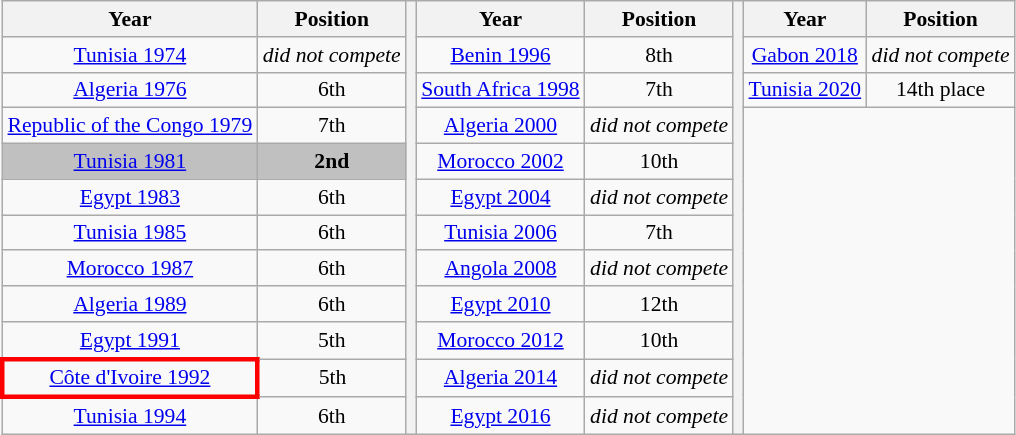<table class="wikitable" style="text-align: center;font-size:90%;">
<tr>
<th>Year</th>
<th>Position</th>
<th rowspan="12" width="1%"></th>
<th>Year</th>
<th>Position</th>
<th rowspan="12" width="1%"></th>
<th>Year</th>
<th>Position</th>
</tr>
<tr>
<td><a href='#'>Tunisia 1974</a></td>
<td><em>did not compete</em></td>
<td><a href='#'>Benin 1996</a></td>
<td>8th</td>
<td><a href='#'>Gabon 2018</a></td>
<td><em>did not compete</em></td>
</tr>
<tr>
<td><a href='#'>Algeria 1976</a></td>
<td>6th</td>
<td><a href='#'>South Africa 1998</a></td>
<td>7th</td>
<td><a href='#'>Tunisia 2020</a></td>
<td>14th place</td>
</tr>
<tr>
<td><a href='#'>Republic of the Congo 1979</a></td>
<td>7th</td>
<td><a href='#'>Algeria 2000</a></td>
<td><em>did not compete</em></td>
</tr>
<tr>
<td bgcolor=silver><a href='#'>Tunisia 1981</a></td>
<td bgcolor=silver><strong>2nd</strong></td>
<td><a href='#'>Morocco 2002</a></td>
<td>10th</td>
</tr>
<tr>
<td><a href='#'>Egypt 1983</a></td>
<td>6th</td>
<td><a href='#'>Egypt 2004</a></td>
<td><em>did not compete</em></td>
</tr>
<tr>
<td><a href='#'>Tunisia 1985</a></td>
<td>6th</td>
<td><a href='#'>Tunisia 2006</a></td>
<td>7th</td>
</tr>
<tr>
<td><a href='#'>Morocco 1987</a></td>
<td>6th</td>
<td><a href='#'>Angola 2008</a></td>
<td><em>did not compete</em></td>
</tr>
<tr>
<td><a href='#'>Algeria 1989</a></td>
<td>6th</td>
<td><a href='#'>Egypt 2010</a></td>
<td>12th</td>
</tr>
<tr>
<td><a href='#'>Egypt 1991</a></td>
<td>5th</td>
<td><a href='#'>Morocco 2012</a></td>
<td>10th</td>
</tr>
<tr>
<td style="border: 3px solid red"><a href='#'>Côte d'Ivoire 1992</a></td>
<td>5th</td>
<td><a href='#'>Algeria 2014</a></td>
<td><em>did not compete</em></td>
</tr>
<tr>
<td><a href='#'>Tunisia 1994</a></td>
<td>6th</td>
<td><a href='#'>Egypt 2016</a></td>
<td><em>did not compete</em></td>
</tr>
</table>
